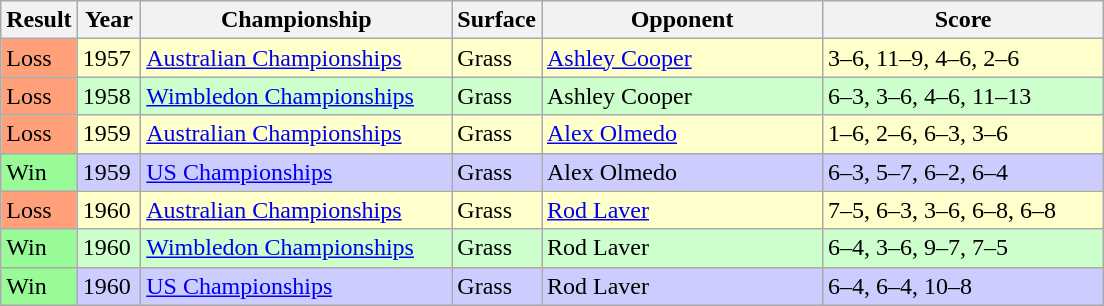<table class='sortable wikitable'>
<tr>
<th style="width:40px">Result</th>
<th style="width:35px">Year</th>
<th style="width:200px">Championship</th>
<th style="width:50px">Surface</th>
<th style="width:180px">Opponent</th>
<th style="width:180px" class="unsortable">Score</th>
</tr>
<tr style="background:#ffffcc;">
<td style="background:#ffa07a;">Loss</td>
<td>1957</td>
<td><a href='#'>Australian Championships</a></td>
<td>Grass</td>
<td> <a href='#'>Ashley Cooper</a></td>
<td>3–6, 11–9, 4–6, 2–6</td>
</tr>
<tr style="background:#ccffcc;">
<td style="background:#ffa07a;">Loss</td>
<td>1958</td>
<td><a href='#'>Wimbledon Championships</a></td>
<td>Grass</td>
<td> Ashley Cooper</td>
<td>6–3, 3–6, 4–6, 11–13</td>
</tr>
<tr style="background:#ffffcc;">
<td style="background:#ffa07a;">Loss</td>
<td>1959</td>
<td><a href='#'>Australian Championships</a></td>
<td>Grass</td>
<td> <a href='#'>Alex Olmedo</a></td>
<td>1–6, 2–6, 6–3, 3–6</td>
</tr>
<tr style="background:#ccccff;">
<td style="background:#98fb98;">Win</td>
<td>1959</td>
<td><a href='#'>US Championships</a></td>
<td>Grass</td>
<td> Alex Olmedo</td>
<td>6–3, 5–7, 6–2, 6–4</td>
</tr>
<tr style="background:#ffffcc;">
<td style="background:#ffa07a;">Loss</td>
<td>1960</td>
<td><a href='#'>Australian Championships</a></td>
<td>Grass</td>
<td> <a href='#'>Rod Laver</a></td>
<td>7–5, 6–3, 3–6, 6–8, 6–8</td>
</tr>
<tr style="background:#ccffcc;">
<td style="background:#98fb98;">Win</td>
<td>1960</td>
<td><a href='#'>Wimbledon Championships</a></td>
<td>Grass</td>
<td> Rod Laver</td>
<td>6–4, 3–6, 9–7, 7–5</td>
</tr>
<tr style="background:#ccccff;">
<td style="background:#98fb98;">Win</td>
<td>1960</td>
<td><a href='#'>US Championships</a></td>
<td>Grass</td>
<td> Rod Laver</td>
<td>6–4, 6–4, 10–8</td>
</tr>
</table>
